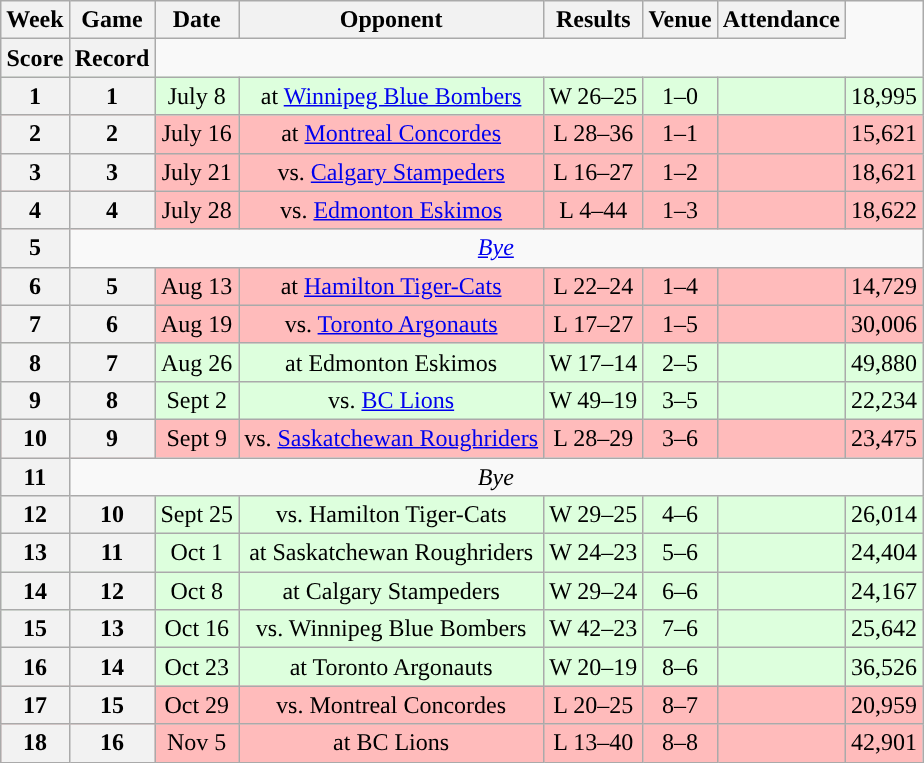<table class="wikitable" style="text-align:center">
<tr>
<th>Week</th>
<th>Game</th>
<th>Date</th>
<th>Opponent</th>
<th>Results</th>
<th>Venue</th>
<th>Attendance</th>
</tr>
<tr>
<th>Score</th>
<th>Record</th>
</tr>
<tr style="background:#ddffdd">
<th>1</th>
<th>1</th>
<td>July 8</td>
<td>at <a href='#'>Winnipeg Blue Bombers</a></td>
<td>W 26–25</td>
<td>1–0</td>
<td></td>
<td>18,995</td>
</tr>
<tr style="background:#ffbbbb">
<th>2</th>
<th>2</th>
<td>July 16</td>
<td>at <a href='#'>Montreal Concordes</a></td>
<td>L 28–36</td>
<td>1–1</td>
<td></td>
<td>15,621</td>
</tr>
<tr style="background:#ffbbbb">
<th>3</th>
<th>3</th>
<td>July 21</td>
<td>vs. <a href='#'>Calgary Stampeders</a></td>
<td>L 16–27</td>
<td>1–2</td>
<td></td>
<td>18,621</td>
</tr>
<tr style="background:#ffbbbb">
<th>4</th>
<th>4</th>
<td>July 28</td>
<td>vs. <a href='#'>Edmonton Eskimos</a></td>
<td>L 4–44</td>
<td>1–3</td>
<td></td>
<td>18,622</td>
</tr>
<tr>
<th>5</th>
<td colspan=7><em><a href='#'>Bye</a></em></td>
</tr>
<tr style="background:#ffbbbb">
<th>6</th>
<th>5</th>
<td>Aug 13</td>
<td>at <a href='#'>Hamilton Tiger-Cats</a></td>
<td>L 22–24</td>
<td>1–4</td>
<td></td>
<td>14,729</td>
</tr>
<tr style="background:#ffbbbb">
<th>7</th>
<th>6</th>
<td>Aug 19</td>
<td>vs. <a href='#'>Toronto Argonauts</a></td>
<td>L 17–27</td>
<td>1–5</td>
<td></td>
<td>30,006</td>
</tr>
<tr style="background:#ddffdd">
<th>8</th>
<th>7</th>
<td>Aug 26</td>
<td>at Edmonton Eskimos</td>
<td>W 17–14</td>
<td>2–5</td>
<td></td>
<td>49,880</td>
</tr>
<tr style="background:#ddffdd">
<th>9</th>
<th>8</th>
<td>Sept 2</td>
<td>vs. <a href='#'>BC Lions</a></td>
<td>W 49–19</td>
<td>3–5</td>
<td></td>
<td>22,234</td>
</tr>
<tr style="background:#ffbbbb">
<th>10</th>
<th>9</th>
<td>Sept 9</td>
<td>vs. <a href='#'>Saskatchewan Roughriders</a></td>
<td>L 28–29</td>
<td>3–6</td>
<td></td>
<td>23,475</td>
</tr>
<tr>
<th>11</th>
<td colspan=7><em>Bye</em></td>
</tr>
<tr style="background:#ddffdd">
<th>12</th>
<th>10</th>
<td>Sept 25</td>
<td>vs. Hamilton Tiger-Cats</td>
<td>W 29–25</td>
<td>4–6</td>
<td></td>
<td>26,014</td>
</tr>
<tr style="background:#ddffdd">
<th>13</th>
<th>11</th>
<td>Oct 1</td>
<td>at Saskatchewan Roughriders</td>
<td>W 24–23</td>
<td>5–6</td>
<td></td>
<td>24,404</td>
</tr>
<tr style="background:#ddffdd">
<th>14</th>
<th>12</th>
<td>Oct 8</td>
<td>at Calgary Stampeders</td>
<td>W 29–24</td>
<td>6–6</td>
<td></td>
<td>24,167</td>
</tr>
<tr style="background:#ddffdd">
<th>15</th>
<th>13</th>
<td>Oct 16</td>
<td>vs. Winnipeg Blue Bombers</td>
<td>W 42–23</td>
<td>7–6</td>
<td></td>
<td>25,642</td>
</tr>
<tr style="background:#ddffdd">
<th>16</th>
<th>14</th>
<td>Oct 23</td>
<td>at Toronto Argonauts</td>
<td>W 20–19</td>
<td>8–6</td>
<td></td>
<td>36,526</td>
</tr>
<tr style="background:#ffbbbb">
<th>17</th>
<th>15</th>
<td>Oct 29</td>
<td>vs. Montreal Concordes</td>
<td>L 20–25</td>
<td>8–7</td>
<td></td>
<td>20,959</td>
</tr>
<tr style="background:#ffbbbb">
<th>18</th>
<th>16</th>
<td>Nov 5</td>
<td>at BC Lions</td>
<td>L 13–40</td>
<td>8–8</td>
<td></td>
<td>42,901</td>
</tr>
</table>
